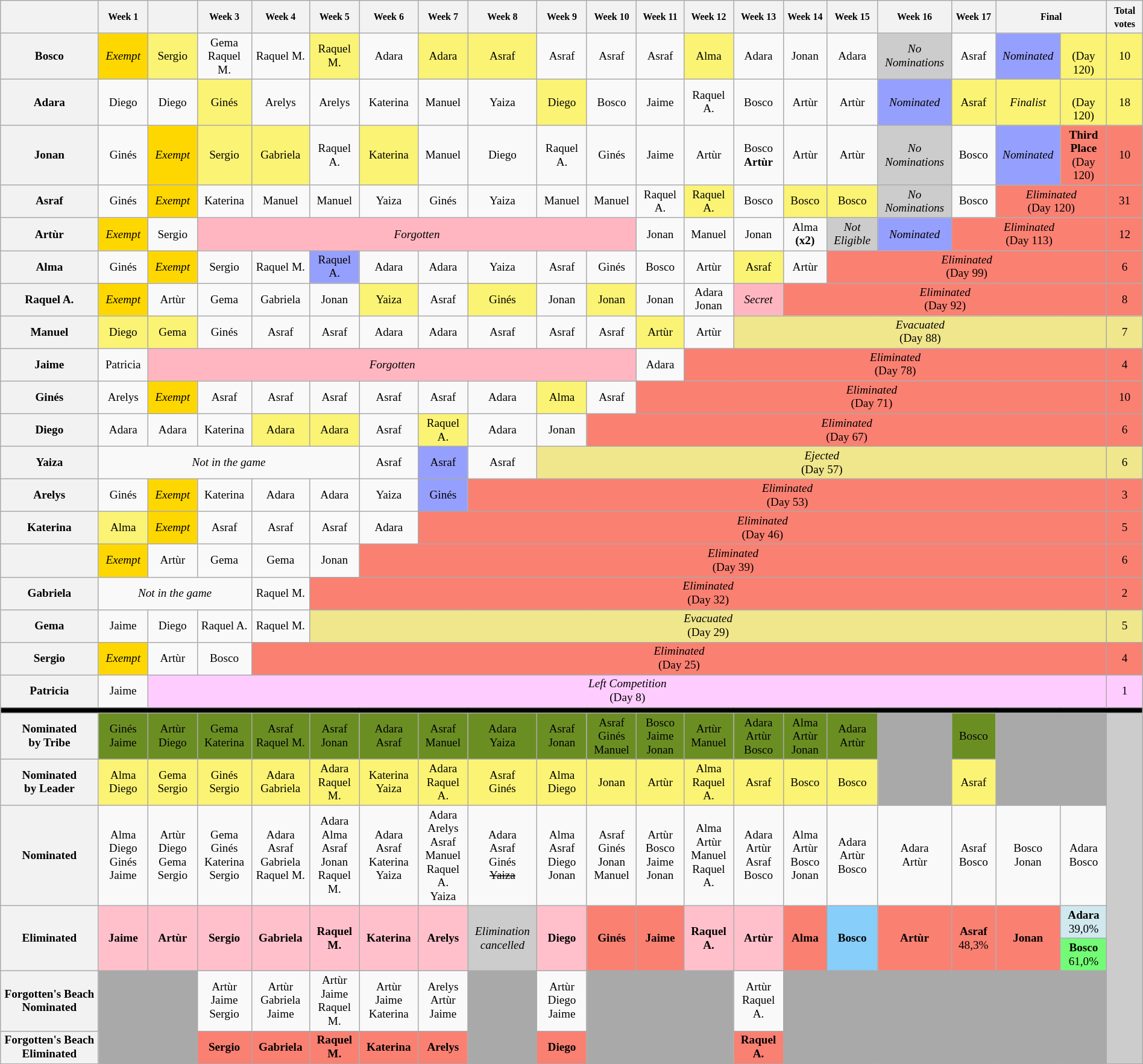<table class="wikitable" style="font-size:80%; text-align:center; width: 100%">
<tr>
<th style="width:4%"></th>
<th style="width:1%"><small>Week 1</small></th>
<th style="width:1%"></th>
<th style="width:1%"><small>Week 3</small></th>
<th style="width:1%"><small>Week 4</small></th>
<th style="width:1%"><small>Week 5</small></th>
<th style="width:1%"><small>Week 6</small></th>
<th style="width:1%"><small>Week 7</small></th>
<th style="width:1%"><small>Week 8</small></th>
<th style="width:1%"><small>Week 9</small></th>
<th style="width:1%"><small>Week 10</small></th>
<th style="width:1%"><small>Week 11</small></th>
<th style="width:1%"><small>Week 12</small></th>
<th style="width:1%"><small>Week 13</small></th>
<th style="width:1%"><small>Week 14</small></th>
<th style="width:1%"><small>Week 15</small></th>
<th style="width:1%"><small>Week 16</small></th>
<th style="width:1%"><small>Week 17</small></th>
<th colspan="2" style="width:2%"><small>Final</small></th>
<th style="width:1%"><small>Total votes</small></th>
</tr>
<tr>
<th>Bosco</th>
<td style="background:#FFD700"><em>Exempt</em></td>
<td style="background:#FBF373">Sergio</td>
<td>Gema<br>Raquel M.</td>
<td>Raquel M.</td>
<td style="background:#FBF373">Raquel M.</td>
<td>Adara</td>
<td style="background:#FBF373">Adara</td>
<td style="background:#FBF373">Asraf</td>
<td>Asraf</td>
<td>Asraf</td>
<td>Asraf</td>
<td style="background:#FBF373">Alma</td>
<td>Adara</td>
<td>Jonan</td>
<td>Adara</td>
<td style="background:#CCC"><em>No<br>Nominations</em></td>
<td>Asraf</td>
<td style="background:#959FFD"><em>Nominated</em></td>
<td style="background:#FBF373"> <br> (Day 120)</td>
<td style="background:#FBF373">10</td>
</tr>
<tr>
<th>Adara</th>
<td>Diego</td>
<td>Diego</td>
<td style="background:#FBF373">Ginés</td>
<td>Arelys</td>
<td>Arelys</td>
<td>Katerina</td>
<td>Manuel</td>
<td>Yaiza</td>
<td style="background:#FBF373">Diego</td>
<td>Bosco</td>
<td>Jaime</td>
<td>Raquel A.</td>
<td>Bosco</td>
<td>Artùr</td>
<td>Artùr</td>
<td style="background:#959FFD"><em>Nominated</em></td>
<td style="background:#FBF373">Asraf</td>
<td style="background:#FBF373"><em>Finalist</em></td>
<td style="background:#FBF373"> <br> (Day 120)</td>
<td style="background:#FBF373">18</td>
</tr>
<tr>
<th>Jonan</th>
<td>Ginés</td>
<td style="background:#FFD700"><em>Exempt</em></td>
<td style="background:#FBF373">Sergio</td>
<td style="background:#FBF373">Gabriela</td>
<td>Raquel A.</td>
<td style="background:#FBF373">Katerina</td>
<td>Manuel</td>
<td>Diego</td>
<td>Raquel A.</td>
<td>Ginés</td>
<td>Jaime</td>
<td>Artùr</td>
<td>Bosco<br><strong>Artùr</strong></td>
<td>Artùr</td>
<td>Artùr</td>
<td style="background:#CCC"><em>No<br>Nominations</em></td>
<td>Bosco</td>
<td style="background:#959FFD"><em>Nominated</em></td>
<td style="background:salmon"><strong>Third Place</strong><br>(Day 120)</td>
<td style="background:salmon">10</td>
</tr>
<tr>
<th>Asraf</th>
<td>Ginés</td>
<td style="background:#FFD700"><em>Exempt</em></td>
<td>Katerina</td>
<td>Manuel</td>
<td>Manuel</td>
<td>Yaiza</td>
<td>Ginés</td>
<td>Yaiza</td>
<td>Manuel</td>
<td>Manuel</td>
<td>Raquel A.</td>
<td style="background:#FBF373">Raquel A.</td>
<td>Bosco</td>
<td style="background:#FBF373">Bosco</td>
<td style="background:#FBF373">Bosco</td>
<td style="background:#CCC"><em>No<br>Nominations</em></td>
<td>Bosco</td>
<td colspan="2" style="background:salmon"><em>Eliminated</em><br>(Day 120)</td>
<td style="background:salmon">31</td>
</tr>
<tr>
<th>Artùr</th>
<td style="background:#FFD700"><em>Exempt</em></td>
<td>Sergio</td>
<td colspan="8" style="background:lightpink"><em>Forgotten</em></td>
<td>Jonan</td>
<td>Manuel</td>
<td>Jonan</td>
<td>Alma <strong>(x2)</strong></td>
<td style="background:#CCC"><em>Not<br>Eligible</em></td>
<td style="background:#959FFD"><em>Nominated</em></td>
<td colspan="3" style="background:salmon"><em>Eliminated</em><br>(Day 113)</td>
<td style="background:salmon">12</td>
</tr>
<tr>
<th>Alma</th>
<td>Ginés</td>
<td style="background:#FFD700"><em>Exempt</em></td>
<td>Sergio</td>
<td>Raquel M.</td>
<td style="background:#959FFD">Raquel A.</td>
<td>Adara</td>
<td>Adara</td>
<td>Yaiza</td>
<td>Asraf</td>
<td>Ginés</td>
<td>Bosco</td>
<td>Artùr</td>
<td style="background:#FBF373">Asraf</td>
<td>Artùr</td>
<td colspan="5" style="background:salmon"><em>Eliminated</em><br>(Day 99)</td>
<td style="background:salmon">6</td>
</tr>
<tr>
<th>Raquel A.</th>
<td style="background:#FFD700"><em>Exempt</em></td>
<td>Artùr</td>
<td>Gema</td>
<td>Gabriela</td>
<td>Jonan</td>
<td style="background:#FBF373">Yaiza</td>
<td>Asraf</td>
<td style="background:#FBF373">Ginés</td>
<td>Jonan</td>
<td style="background:#FBF373">Jonan</td>
<td>Jonan</td>
<td>Adara<br>Jonan</td>
<td style="background:lightpink"><em>Secret</em></td>
<td colspan="6" style="background:salmon"><em>Eliminated</em><br>(Day 92)</td>
<td style="background:salmon">8</td>
</tr>
<tr>
<th>Manuel</th>
<td style="background:#FBF373">Diego</td>
<td style="background:#FBF373">Gema</td>
<td>Ginés</td>
<td>Asraf</td>
<td>Asraf</td>
<td>Adara</td>
<td>Adara</td>
<td>Asraf</td>
<td>Asraf</td>
<td>Asraf</td>
<td style="background:#FBF373">Artùr</td>
<td>Artùr</td>
<td colspan="7" style="background:khaki"><em>Evacuated</em><br>(Day 88)</td>
<td style="background:khaki">7</td>
</tr>
<tr>
<th>Jaime</th>
<td>Patricia</td>
<td colspan="9" style="background:lightpink"><em>Forgotten</em></td>
<td>Adara</td>
<td colspan="8" style="background:salmon"><em>Eliminated</em><br>(Day 78)</td>
<td style="background:salmon">4</td>
</tr>
<tr>
<th>Ginés</th>
<td>Arelys</td>
<td style="background:#FFD700"><em>Exempt</em></td>
<td>Asraf</td>
<td>Asraf</td>
<td>Asraf</td>
<td>Asraf</td>
<td>Asraf</td>
<td>Adara</td>
<td style="background:#FBF373">Alma</td>
<td>Asraf</td>
<td colspan="9" style="background:salmon"><em>Eliminated</em><br>(Day 71)</td>
<td style="background:salmon">10</td>
</tr>
<tr>
<th>Diego</th>
<td>Adara</td>
<td>Adara</td>
<td>Katerina</td>
<td style="background:#FBF373">Adara</td>
<td style="background:#FBF373">Adara</td>
<td>Asraf</td>
<td style="background:#FBF373">Raquel A.</td>
<td>Adara</td>
<td>Jonan</td>
<td colspan="10" style="background:salmon"><em>Eliminated</em><br>(Day 67)</td>
<td style="background:salmon">6</td>
</tr>
<tr>
<th>Yaiza</th>
<td colspan="5"><em>Not in the game</em></td>
<td>Asraf</td>
<td style="background:#959FFD">Asraf</td>
<td>Asraf</td>
<td colspan="11" style="background:khaki"><em>Ejected</em><br>(Day 57)</td>
<td style="background:khaki">6</td>
</tr>
<tr>
<th>Arelys</th>
<td>Ginés</td>
<td style="background:#FFD700"><em>Exempt</em></td>
<td>Katerina</td>
<td>Adara</td>
<td>Adara</td>
<td>Yaiza</td>
<td style="background:#959FFD">Ginés</td>
<td colspan="12" style="background:salmon"><em>Eliminated</em><br>(Day 53)</td>
<td style="background:salmon">3</td>
</tr>
<tr>
<th>Katerina</th>
<td style="background:#FBF373">Alma</td>
<td style="background:#FFD700"><em>Exempt</em></td>
<td>Asraf</td>
<td>Asraf</td>
<td>Asraf</td>
<td>Adara</td>
<td colspan="13" style="background:salmon"><em>Eliminated</em><br>(Day 46)</td>
<td style="background:salmon">5</td>
</tr>
<tr>
<th></th>
<td style="background:#FFD700"><em>Exempt</em></td>
<td>Artùr</td>
<td>Gema</td>
<td>Gema</td>
<td>Jonan</td>
<td colspan="14" style="background:salmon"><em>Eliminated</em><br>(Day 39)</td>
<td style="background:salmon">6</td>
</tr>
<tr>
<th>Gabriela</th>
<td colspan="3"><em>Not in the game</em></td>
<td>Raquel M.</td>
<td colspan="15" style="background:salmon"><em>Eliminated</em><br>(Day 32)</td>
<td style="background:salmon">2</td>
</tr>
<tr>
<th>Gema</th>
<td>Jaime</td>
<td>Diego</td>
<td>Raquel A.</td>
<td>Raquel M.</td>
<td colspan="15" style="background:khaki"><em>Evacuated</em><br>(Day 29)</td>
<td style="background:khaki">5</td>
</tr>
<tr>
<th>Sergio</th>
<td style="background:#FFD700"><em>Exempt</em></td>
<td>Artùr</td>
<td>Bosco</td>
<td colspan="16" style="background:salmon"><em>Eliminated</em><br>(Day 25)</td>
<td style="background:salmon">4</td>
</tr>
<tr>
<th>Patricia</th>
<td>Jaime</td>
<td colspan="18" style="background:#ffccff"><em>Left Competition</em><br>(Day 8)</td>
<td style="background:#ffccff">1</td>
</tr>
<tr>
<th colspan="21" style="background:black"></th>
</tr>
<tr>
<th>Nominated<br>by Tribe</th>
<td bgcolor="#6B8E23"><span>Ginés<br>Jaime</span></td>
<td bgcolor="#6B8E23"><span>Artùr<br>Diego</span></td>
<td bgcolor="#6B8E23"><span>Gema<br>Katerina</span></td>
<td bgcolor="#6B8E23"><span>Asraf<br>Raquel M.</span></td>
<td bgcolor="#6B8E23"><span>Asraf<br>Jonan</span></td>
<td bgcolor="#6B8E23"><span> Adara<br>Asraf </span></td>
<td bgcolor="#6B8E23"><span> Asraf<br>Manuel</span></td>
<td bgcolor="#6B8E23"><span>Adara<br>Yaiza</span></td>
<td bgcolor="#6B8E23"><span>Asraf<br>Jonan</span></td>
<td bgcolor="#6B8E23"><span>Asraf<br>Ginés<br>Manuel</span></td>
<td bgcolor="#6B8E23"><span>Bosco<br>Jaime<br>Jonan</span></td>
<td bgcolor="#6B8E23"><span>Artùr<br>Manuel</span></td>
<td bgcolor="#6B8E23"><span>Adara<br>Artùr<br>Bosco</span></td>
<td bgcolor="#6B8E23"><span>Alma<br>Artùr<br>Jonan</span></td>
<td bgcolor="#6B8E23"><span>Adara<br>Artùr</span></td>
<td rowspan="2" style="background:darkgray"></td>
<td bgcolor="#6B8E23"><span>Bosco</span></td>
<td rowspan="2" colspan="2" style="background:darkgray"></td>
<td rowspan="8" style="background:rgb(204, 204, 204)"></td>
</tr>
<tr>
<th>Nominated<br>by Leader</th>
<td style="background:#FBF373">Alma<br>Diego</td>
<td style="background:#FBF373">Gema<br>Sergio</td>
<td style="background:#FBF373">Ginés<br>Sergio</td>
<td style="background:#FBF373">Adara<br>Gabriela</td>
<td style="background:#FBF373">Adara<br>Raquel M.</td>
<td style="background:#FBF373">Katerina<br>Yaiza</td>
<td style="background:#FBF373">Adara<br>Raquel A.</td>
<td style="background:#FBF373">Asraf<br>Ginés</td>
<td style="background:#FBF373">Alma<br>Diego</td>
<td style="background:#FBF373">Jonan</td>
<td style="background:#FBF373">Artùr</td>
<td style="background:#FBF373">Alma<br>Raquel A.</td>
<td style="background:#FBF373">Asraf</td>
<td style="background:#FBF373">Bosco</td>
<td style="background:#FBF373">Bosco</td>
<td style="background:#FBF373">Asraf</td>
</tr>
<tr>
<th>Nominated</th>
<td>Alma<br>Diego<br>Ginés<br>Jaime</td>
<td>Artùr<br>Diego<br>Gema<br>Sergio</td>
<td>Gema<br>Ginés<br>Katerina<br>Sergio</td>
<td>Adara<br>Asraf<br>Gabriela<br>Raquel M.</td>
<td>Adara<br>Alma<br>Asraf<br>Jonan<br>Raquel M.</td>
<td>Adara<br>Asraf<br>Katerina<br>Yaiza</td>
<td>Adara<br>Arelys<br>Asraf<br>Manuel<br>Raquel A.<br>Yaiza</td>
<td>Adara<br>Asraf<br>Ginés<br><s>Yaiza</s></td>
<td>Alma<br>Asraf<br>Diego<br>Jonan</td>
<td>Asraf<br>Ginés<br>Jonan<br>Manuel</td>
<td>Artùr<br>Bosco<br>Jaime<br>Jonan</td>
<td>Alma<br>Artùr<br>Manuel<br>Raquel A.</td>
<td>Adara<br>Artùr<br>Asraf<br>Bosco</td>
<td>Alma<br>Artùr<br>Bosco<br>Jonan</td>
<td>Adara<br>Artùr<br>Bosco</td>
<td>Adara<br>Artùr</td>
<td>Asraf<br>Bosco</td>
<td>Bosco<br>Jonan</td>
<td>Adara<br>Bosco</td>
</tr>
<tr>
<th rowspan="2">Eliminated</th>
<td rowspan="2" style="background:pink"><strong>Jaime</strong><br><small></small></td>
<td rowspan="2" style="background:pink"><strong>Artùr</strong><br><small></small></td>
<td rowspan="2" style="background:pink"><strong>Sergio</strong><br><small></small></td>
<td rowspan="2" style="background:pink"><strong>Gabriela</strong><br><small></small></td>
<td rowspan="2" style="background:pink"><strong>Raquel M.</strong><br><small></small></td>
<td rowspan="2" style="background:pink"><strong>Katerina</strong><br><small></small></td>
<td rowspan="2" style="background:pink"><strong>Arelys</strong><br><small></small></td>
<td rowspan="2" style="background:#CCCCCC"><em>Elimination<br>cancelled</em></td>
<td rowspan="2" style="background:pink"><strong>Diego</strong><br><small></small></td>
<td rowspan="2" style="background:salmon"><strong>Ginés</strong><br><small></small></td>
<td rowspan="2" style="background:salmon"><strong>Jaime</strong><br><small></small></td>
<td rowspan="2" style="background:pink"><strong>Raquel A.</strong><br><small></small></td>
<td rowspan="2" style="background:pink"><strong>Artùr</strong><br><small></small></td>
<td rowspan="2" style="background:salmon"><strong>Alma</strong><br><small></small></td>
<td rowspan="2" style="background:#87CEFA"><strong>Bosco</strong><br><small></small></td>
<td rowspan="2" style="background:salmon"><strong>Artùr</strong><br><small></small></td>
<td rowspan="2" style="background:salmon"><strong>Asraf</strong><br>48,3%<br><small></small></td>
<td rowspan="2" style="background:salmon"><strong>Jonan</strong><br><small></small></td>
<td style="background:#D1E8EF"><strong>Adara</strong><br>39,0%<br><small></small></td>
</tr>
<tr>
<td style="background:#73FB76"><strong>Bosco</strong><br>61,0%<br><small></small></td>
</tr>
<tr>
<th>Forgotten's Beach<br>Nominated</th>
<td rowspan="2" colspan="2" style="background:darkgray"></td>
<td>Artùr<br>Jaime<br>Sergio</td>
<td>Artùr<br>Gabriela<br>Jaime</td>
<td>Artùr<br>Jaime<br>Raquel M.</td>
<td>Artùr<br>Jaime<br>Katerina</td>
<td>Arelys<br>Artùr<br>Jaime</td>
<td rowspan=2 style="background:darkgray"></td>
<td>Artùr<br>Diego<br>Jaime</td>
<td rowspan="2" colspan="3" style="background:darkgray"></td>
<td>Artùr<br>Raquel A.</td>
<td rowspan="2" colspan="6" style="background:darkgray"></td>
</tr>
<tr>
<th>Forgotten's Beach<br>Eliminated</th>
<td style="background:salmon"><strong>Sergio</strong><br><small></small></td>
<td style="background:salmon"><strong>Gabriela</strong><br><small></small></td>
<td style="background:salmon"><strong>Raquel M.</strong><br><small></small></td>
<td style="background:salmon"><strong>Katerina</strong><br><small></small></td>
<td style="background:salmon"><strong>Arelys</strong><br><small></small></td>
<td style="background:salmon"><strong>Diego</strong><br><small></small></td>
<td style="background:salmon"><strong>Raquel A.</strong><br><small></small></td>
</tr>
</table>
